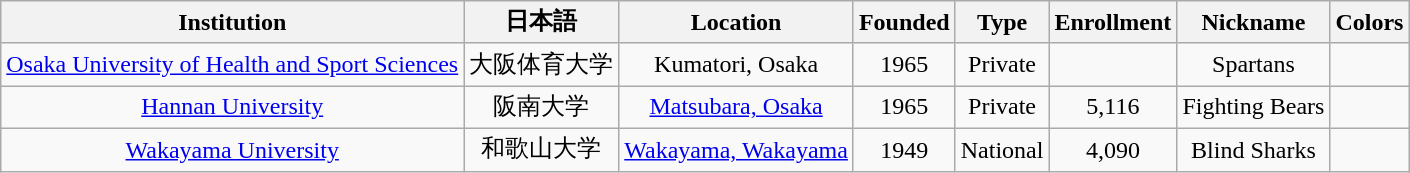<table class="wikitable sortable" style="text-align: center;">
<tr>
<th>Institution</th>
<th>日本語</th>
<th>Location</th>
<th>Founded</th>
<th>Type</th>
<th>Enrollment</th>
<th>Nickname</th>
<th>Colors</th>
</tr>
<tr>
<td><a href='#'>Osaka University of Health and Sport Sciences</a></td>
<td>大阪体育大学</td>
<td>Kumatori, Osaka</td>
<td>1965</td>
<td>Private</td>
<td></td>
<td>Spartans</td>
<td></td>
</tr>
<tr>
<td><a href='#'>Hannan University</a></td>
<td>阪南大学</td>
<td><a href='#'>Matsubara, Osaka</a></td>
<td>1965</td>
<td>Private</td>
<td>5,116</td>
<td>Fighting Bears</td>
<td></td>
</tr>
<tr>
<td><a href='#'>Wakayama University</a></td>
<td>和歌山大学</td>
<td><a href='#'>Wakayama, Wakayama</a></td>
<td>1949</td>
<td>National</td>
<td>4,090</td>
<td>Blind Sharks</td>
<td></td>
</tr>
</table>
